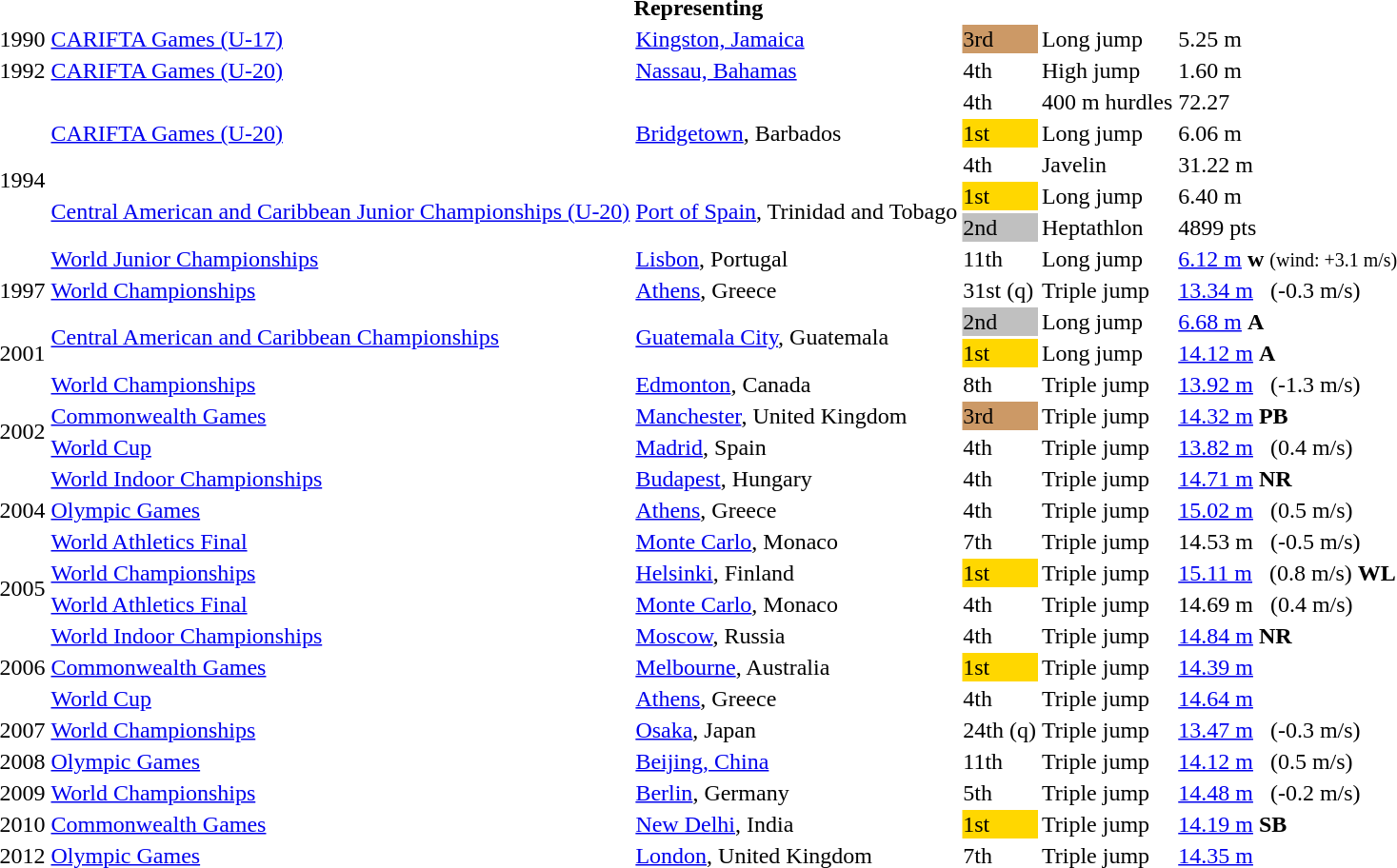<table>
<tr>
<th colspan="6">Representing </th>
</tr>
<tr>
<td>1990</td>
<td><a href='#'>CARIFTA Games (U-17)</a></td>
<td><a href='#'>Kingston, Jamaica</a></td>
<td bgcolor=cc9966>3rd</td>
<td>Long jump</td>
<td>5.25 m</td>
</tr>
<tr>
<td>1992</td>
<td><a href='#'>CARIFTA Games (U-20)</a></td>
<td><a href='#'>Nassau, Bahamas</a></td>
<td>4th</td>
<td>High jump</td>
<td>1.60 m</td>
</tr>
<tr>
<td rowspan = "6">1994</td>
<td rowspan = "3"><a href='#'>CARIFTA Games (U-20)</a></td>
<td rowspan = "3"><a href='#'>Bridgetown</a>, Barbados</td>
<td>4th</td>
<td>400 m hurdles</td>
<td>72.27</td>
</tr>
<tr>
<td bgcolor=gold>1st</td>
<td>Long jump</td>
<td>6.06 m</td>
</tr>
<tr>
<td>4th</td>
<td>Javelin</td>
<td>31.22 m</td>
</tr>
<tr>
<td rowspan = "2"><a href='#'>Central American and Caribbean Junior Championships (U-20)</a></td>
<td rowspan = "2"><a href='#'>Port of Spain</a>, Trinidad and Tobago</td>
<td bgcolor=gold>1st</td>
<td>Long jump</td>
<td>6.40 m</td>
</tr>
<tr>
<td bgcolor=silver>2nd</td>
<td>Heptathlon</td>
<td>4899 pts</td>
</tr>
<tr>
<td><a href='#'>World Junior Championships</a></td>
<td><a href='#'>Lisbon</a>, Portugal</td>
<td>11th</td>
<td>Long jump</td>
<td><a href='#'>6.12 m</a> <strong>w</strong>  <small>(wind: +3.1 m/s)</small></td>
</tr>
<tr>
<td>1997</td>
<td><a href='#'>World Championships</a></td>
<td><a href='#'>Athens</a>, Greece</td>
<td>31st (q)</td>
<td>Triple jump</td>
<td><a href='#'>13.34 m</a>   (-0.3 m/s)</td>
</tr>
<tr>
<td rowspan=3>2001</td>
<td rowspan=2><a href='#'>Central American and Caribbean Championships</a></td>
<td rowspan=2><a href='#'>Guatemala City</a>, Guatemala</td>
<td bgcolor="silver">2nd</td>
<td>Long jump</td>
<td><a href='#'>6.68 m</a> <strong>A</strong></td>
</tr>
<tr>
<td bgcolor="gold">1st</td>
<td>Long jump</td>
<td><a href='#'>14.12 m</a> <strong>A</strong></td>
</tr>
<tr>
<td><a href='#'>World Championships</a></td>
<td><a href='#'>Edmonton</a>, Canada</td>
<td>8th</td>
<td>Triple jump</td>
<td><a href='#'>13.92 m</a>    (-1.3 m/s)</td>
</tr>
<tr>
<td rowspan=2>2002</td>
<td><a href='#'>Commonwealth Games</a></td>
<td><a href='#'>Manchester</a>, United Kingdom</td>
<td bgcolor="CC9966">3rd</td>
<td>Triple jump</td>
<td><a href='#'>14.32 m</a> <strong>PB</strong></td>
</tr>
<tr>
<td><a href='#'>World Cup</a></td>
<td><a href='#'>Madrid</a>, Spain</td>
<td>4th</td>
<td>Triple jump</td>
<td><a href='#'>13.82 m</a>    (0.4 m/s)</td>
</tr>
<tr>
<td rowspan=3>2004</td>
<td><a href='#'>World Indoor Championships</a></td>
<td><a href='#'>Budapest</a>, Hungary</td>
<td>4th</td>
<td>Triple jump</td>
<td><a href='#'>14.71 m</a> <strong>NR</strong></td>
</tr>
<tr>
<td><a href='#'>Olympic Games</a></td>
<td><a href='#'>Athens</a>, Greece</td>
<td>4th</td>
<td>Triple jump</td>
<td><a href='#'>15.02 m</a>    (0.5 m/s)</td>
</tr>
<tr>
<td><a href='#'>World Athletics Final</a></td>
<td><a href='#'>Monte Carlo</a>, Monaco</td>
<td>7th</td>
<td>Triple jump</td>
<td>14.53 m    (-0.5 m/s)</td>
</tr>
<tr>
<td rowspan=2>2005</td>
<td><a href='#'>World Championships</a></td>
<td><a href='#'>Helsinki</a>, Finland</td>
<td bgcolor="gold">1st</td>
<td>Triple jump</td>
<td><a href='#'>15.11 m</a>    (0.8 m/s) <strong>WL</strong></td>
</tr>
<tr>
<td><a href='#'>World Athletics Final</a></td>
<td><a href='#'>Monte Carlo</a>, Monaco</td>
<td>4th</td>
<td>Triple jump</td>
<td>14.69 m    (0.4 m/s)</td>
</tr>
<tr>
<td rowspan=3>2006</td>
<td><a href='#'>World Indoor Championships</a></td>
<td><a href='#'>Moscow</a>, Russia</td>
<td>4th</td>
<td>Triple jump</td>
<td><a href='#'>14.84 m</a> <strong>NR</strong></td>
</tr>
<tr>
<td><a href='#'>Commonwealth Games</a></td>
<td><a href='#'>Melbourne</a>, Australia</td>
<td bgcolor="gold">1st</td>
<td>Triple jump</td>
<td><a href='#'>14.39 m</a></td>
</tr>
<tr>
<td><a href='#'>World Cup</a></td>
<td><a href='#'>Athens</a>, Greece</td>
<td>4th</td>
<td>Triple jump</td>
<td><a href='#'>14.64 m</a></td>
</tr>
<tr>
<td>2007</td>
<td><a href='#'>World Championships</a></td>
<td><a href='#'>Osaka</a>, Japan</td>
<td>24th (q)</td>
<td>Triple jump</td>
<td><a href='#'>13.47 m</a>   (-0.3 m/s)</td>
</tr>
<tr>
<td>2008</td>
<td><a href='#'>Olympic Games</a></td>
<td><a href='#'>Beijing, China</a></td>
<td>11th</td>
<td>Triple jump</td>
<td><a href='#'>14.12 m</a>   (0.5 m/s)</td>
</tr>
<tr>
<td>2009</td>
<td><a href='#'>World Championships</a></td>
<td><a href='#'>Berlin</a>, Germany</td>
<td>5th</td>
<td>Triple jump</td>
<td><a href='#'>14.48 m</a>   (-0.2 m/s)</td>
</tr>
<tr>
<td>2010</td>
<td><a href='#'>Commonwealth Games</a></td>
<td><a href='#'>New Delhi</a>, India</td>
<td bgcolor="gold">1st</td>
<td>Triple jump</td>
<td><a href='#'>14.19 m</a> <strong>SB</strong></td>
</tr>
<tr>
<td>2012</td>
<td><a href='#'>Olympic Games</a></td>
<td><a href='#'>London</a>, United Kingdom</td>
<td>7th</td>
<td>Triple jump</td>
<td><a href='#'>14.35 m</a></td>
</tr>
</table>
